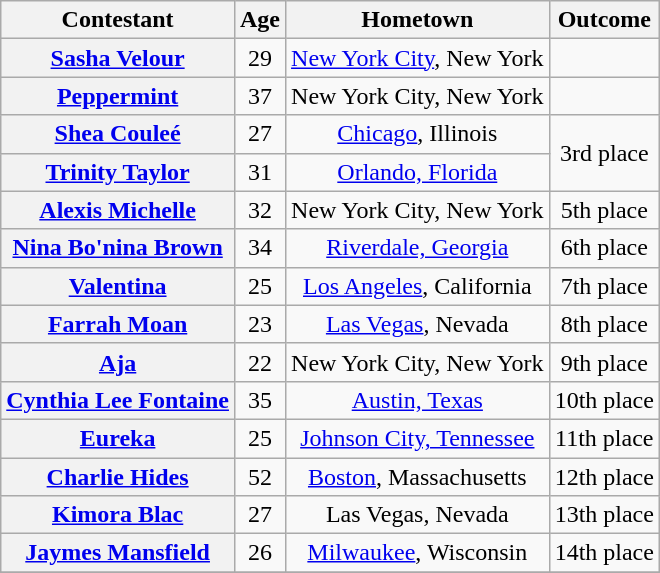<table class="wikitable sortable" style="text-align:center">
<tr>
<th scope="col">Contestant</th>
<th scope="col">Age</th>
<th scope="col">Hometown</th>
<th scope="col">Outcome</th>
</tr>
<tr>
<th scope="row"><a href='#'>Sasha Velour</a></th>
<td>29</td>
<td><a href='#'>New York City</a>, New York</td>
<td></td>
</tr>
<tr>
<th scope="row"><a href='#'>Peppermint</a></th>
<td>37</td>
<td>New York City, New York</td>
<td></td>
</tr>
<tr>
<th scope="row"><a href='#'>Shea Couleé</a></th>
<td>27</td>
<td><a href='#'>Chicago</a>, Illinois</td>
<td rowspan="2">3rd place</td>
</tr>
<tr>
<th scope="row"><a href='#'>Trinity Taylor</a></th>
<td>31</td>
<td><a href='#'>Orlando, Florida</a></td>
</tr>
<tr>
<th scope="row"><a href='#'>Alexis Michelle</a></th>
<td>32</td>
<td>New York City, New York</td>
<td>5th place</td>
</tr>
<tr>
<th scope="row"><a href='#'>Nina Bo'nina Brown</a></th>
<td>34</td>
<td><a href='#'>Riverdale, Georgia</a></td>
<td>6th place</td>
</tr>
<tr>
<th scope="row"><a href='#'>Valentina</a></th>
<td>25</td>
<td><a href='#'>Los Angeles</a>, California</td>
<td>7th place</td>
</tr>
<tr>
<th scope="row"><a href='#'>Farrah Moan</a></th>
<td>23</td>
<td><a href='#'>Las Vegas</a>, Nevada</td>
<td>8th place</td>
</tr>
<tr>
<th scope="row"><a href='#'>Aja</a></th>
<td>22</td>
<td>New York City, New York</td>
<td>9th place</td>
</tr>
<tr>
<th scope="row" nowrap><a href='#'>Cynthia Lee Fontaine</a></th>
<td>35</td>
<td><a href='#'>Austin, Texas</a></td>
<td>10th place</td>
</tr>
<tr>
<th scope="row"><a href='#'>Eureka</a></th>
<td>25</td>
<td><a href='#'>Johnson City, Tennessee</a></td>
<td nowrap>11th place</td>
</tr>
<tr>
<th scope="row"><a href='#'>Charlie Hides</a></th>
<td>52</td>
<td nowrap><a href='#'>Boston</a>, Massachusetts</td>
<td>12th place</td>
</tr>
<tr>
<th scope="row"><a href='#'>Kimora Blac</a></th>
<td>27</td>
<td>Las Vegas, Nevada</td>
<td>13th place</td>
</tr>
<tr>
<th scope="row"><a href='#'>Jaymes Mansfield</a></th>
<td>26</td>
<td><a href='#'>Milwaukee</a>, Wisconsin</td>
<td>14th place</td>
</tr>
<tr>
</tr>
</table>
